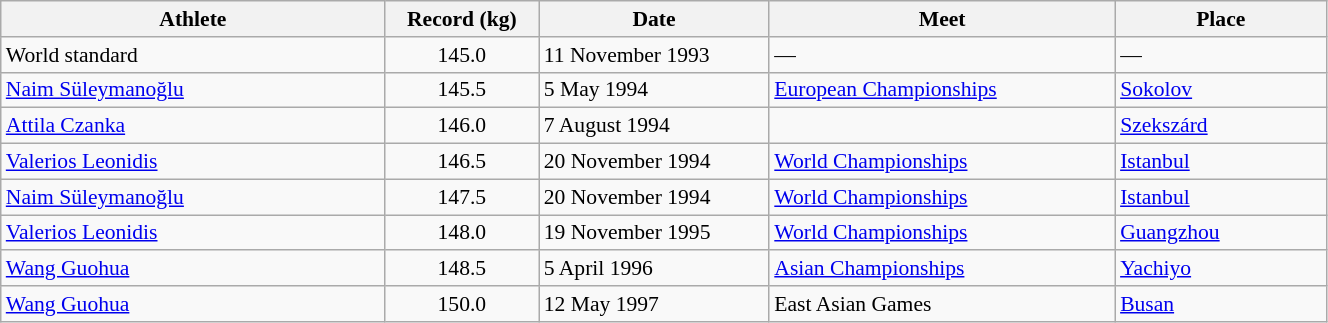<table class="wikitable" style="font-size:90%; width: 70%;">
<tr>
<th width=20%>Athlete</th>
<th width=8%>Record (kg)</th>
<th width=12%>Date</th>
<th width=18%>Meet</th>
<th width=11%>Place</th>
</tr>
<tr>
<td>World standard</td>
<td align="center">145.0</td>
<td>11 November 1993</td>
<td>—</td>
<td>—</td>
</tr>
<tr>
<td> <a href='#'>Naim Süleymanoğlu</a></td>
<td align="center">145.5</td>
<td>5 May 1994</td>
<td><a href='#'>European Championships</a></td>
<td><a href='#'>Sokolov</a></td>
</tr>
<tr>
<td> <a href='#'>Attila Czanka</a></td>
<td align="center">146.0</td>
<td>7 August 1994</td>
<td></td>
<td><a href='#'>Szekszárd</a></td>
</tr>
<tr>
<td> <a href='#'>Valerios Leonidis</a></td>
<td align="center">146.5</td>
<td>20 November 1994</td>
<td><a href='#'>World Championships</a></td>
<td><a href='#'>Istanbul</a></td>
</tr>
<tr>
<td> <a href='#'>Naim Süleymanoğlu</a></td>
<td align="center">147.5</td>
<td>20 November 1994</td>
<td><a href='#'>World Championships</a></td>
<td><a href='#'>Istanbul</a></td>
</tr>
<tr>
<td> <a href='#'>Valerios Leonidis</a></td>
<td align="center">148.0</td>
<td>19 November 1995</td>
<td><a href='#'>World Championships</a></td>
<td><a href='#'>Guangzhou</a></td>
</tr>
<tr>
<td> <a href='#'>Wang Guohua</a></td>
<td align="center">148.5</td>
<td>5 April 1996</td>
<td><a href='#'>Asian Championships</a></td>
<td><a href='#'>Yachiyo</a></td>
</tr>
<tr>
<td> <a href='#'>Wang Guohua</a></td>
<td align="center">150.0</td>
<td>12 May 1997</td>
<td>East Asian Games</td>
<td><a href='#'>Busan</a></td>
</tr>
</table>
